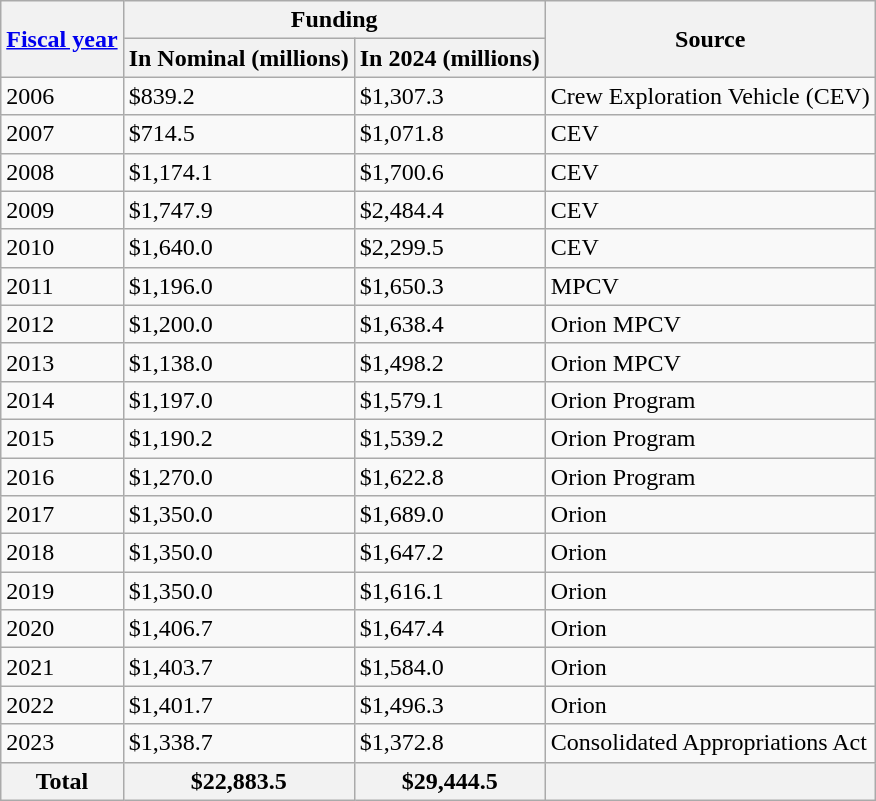<table class="wikitable">
<tr>
<th rowspan="2"><a href='#'>Fiscal year</a></th>
<th colspan="2">Funding</th>
<th rowspan="2">Source</th>
</tr>
<tr>
<th>In Nominal (millions)</th>
<th>In 2024 (millions)</th>
</tr>
<tr>
<td>2006</td>
<td>$839.2</td>
<td>$1,307.3</td>
<td>Crew Exploration Vehicle (CEV)</td>
</tr>
<tr>
<td>2007</td>
<td>$714.5</td>
<td>$1,071.8</td>
<td>CEV</td>
</tr>
<tr>
<td>2008</td>
<td>$1,174.1</td>
<td>$1,700.6</td>
<td>CEV</td>
</tr>
<tr>
<td>2009</td>
<td>$1,747.9</td>
<td>$2,484.4</td>
<td>CEV</td>
</tr>
<tr>
<td>2010</td>
<td>$1,640.0</td>
<td>$2,299.5</td>
<td>CEV</td>
</tr>
<tr>
<td>2011</td>
<td>$1,196.0</td>
<td>$1,650.3</td>
<td>MPCV</td>
</tr>
<tr>
<td>2012</td>
<td>$1,200.0</td>
<td>$1,638.4</td>
<td>Orion MPCV</td>
</tr>
<tr>
<td>2013</td>
<td>$1,138.0</td>
<td>$1,498.2</td>
<td>Orion MPCV</td>
</tr>
<tr>
<td>2014</td>
<td>$1,197.0</td>
<td>$1,579.1</td>
<td>Orion Program</td>
</tr>
<tr>
<td>2015</td>
<td>$1,190.2</td>
<td>$1,539.2</td>
<td>Orion Program</td>
</tr>
<tr>
<td>2016</td>
<td>$1,270.0</td>
<td>$1,622.8</td>
<td>Orion Program</td>
</tr>
<tr>
<td>2017</td>
<td>$1,350.0</td>
<td>$1,689.0</td>
<td>Orion</td>
</tr>
<tr>
<td>2018</td>
<td>$1,350.0</td>
<td>$1,647.2</td>
<td>Orion</td>
</tr>
<tr>
<td>2019</td>
<td>$1,350.0</td>
<td>$1,616.1</td>
<td>Orion</td>
</tr>
<tr>
<td>2020</td>
<td>$1,406.7</td>
<td>$1,647.4</td>
<td>Orion</td>
</tr>
<tr>
<td>2021</td>
<td>$1,403.7</td>
<td>$1,584.0</td>
<td>Orion</td>
</tr>
<tr>
<td>2022</td>
<td>$1,401.7</td>
<td>$1,496.3</td>
<td>Orion</td>
</tr>
<tr>
<td>2023</td>
<td>$1,338.7</td>
<td>$1,372.8</td>
<td>Consolidated Appropriations Act</td>
</tr>
<tr>
<th>Total</th>
<th>$22,883.5</th>
<th>$29,444.5</th>
<th></th>
</tr>
</table>
